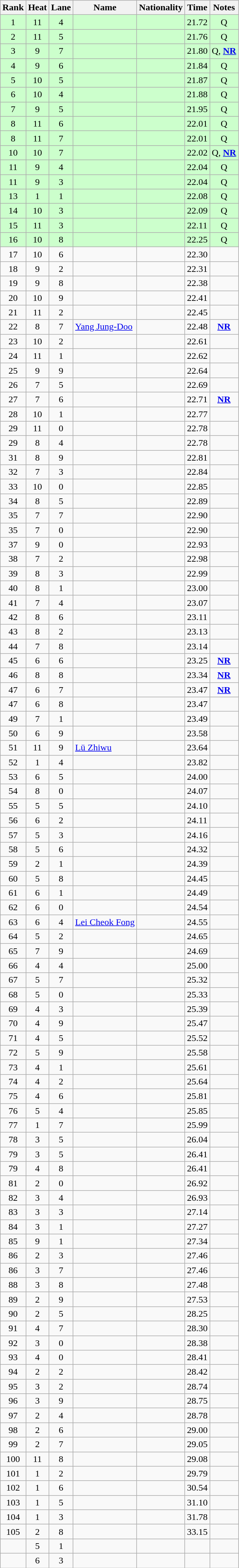<table class="wikitable sortable" style="text-align:center">
<tr>
<th>Rank</th>
<th>Heat</th>
<th>Lane</th>
<th>Name</th>
<th>Nationality</th>
<th>Time</th>
<th>Notes</th>
</tr>
<tr bgcolor=ccffcc>
<td>1</td>
<td>11</td>
<td>4</td>
<td align=left></td>
<td align=left></td>
<td>21.72</td>
<td>Q</td>
</tr>
<tr bgcolor=ccffcc>
<td>2</td>
<td>11</td>
<td>5</td>
<td align=left></td>
<td align=left></td>
<td>21.76</td>
<td>Q</td>
</tr>
<tr bgcolor=ccffcc>
<td>3</td>
<td>9</td>
<td>7</td>
<td align=left></td>
<td align=left></td>
<td>21.80</td>
<td>Q, <strong><a href='#'>NR</a></strong></td>
</tr>
<tr bgcolor=ccffcc>
<td>4</td>
<td>9</td>
<td>6</td>
<td align=left></td>
<td align=left></td>
<td>21.84</td>
<td>Q</td>
</tr>
<tr bgcolor=ccffcc>
<td>5</td>
<td>10</td>
<td>5</td>
<td align=left></td>
<td align=left></td>
<td>21.87</td>
<td>Q</td>
</tr>
<tr bgcolor=ccffcc>
<td>6</td>
<td>10</td>
<td>4</td>
<td align=left></td>
<td align=left></td>
<td>21.88</td>
<td>Q</td>
</tr>
<tr bgcolor=ccffcc>
<td>7</td>
<td>9</td>
<td>5</td>
<td align=left></td>
<td align=left></td>
<td>21.95</td>
<td>Q</td>
</tr>
<tr bgcolor=ccffcc>
<td>8</td>
<td>11</td>
<td>6</td>
<td align=left></td>
<td align=left></td>
<td>22.01</td>
<td>Q</td>
</tr>
<tr bgcolor=ccffcc>
<td>8</td>
<td>11</td>
<td>7</td>
<td align=left></td>
<td align=left></td>
<td>22.01</td>
<td>Q</td>
</tr>
<tr bgcolor=ccffcc>
<td>10</td>
<td>10</td>
<td>7</td>
<td align=left></td>
<td align=left></td>
<td>22.02</td>
<td>Q, <strong><a href='#'>NR</a></strong></td>
</tr>
<tr bgcolor=ccffcc>
<td>11</td>
<td>9</td>
<td>4</td>
<td align=left></td>
<td align=left></td>
<td>22.04</td>
<td>Q</td>
</tr>
<tr bgcolor=ccffcc>
<td>11</td>
<td>9</td>
<td>3</td>
<td align=left></td>
<td align=left></td>
<td>22.04</td>
<td>Q</td>
</tr>
<tr bgcolor=ccffcc>
<td>13</td>
<td>1</td>
<td>1</td>
<td align=left></td>
<td align=left></td>
<td>22.08</td>
<td>Q</td>
</tr>
<tr bgcolor=ccffcc>
<td>14</td>
<td>10</td>
<td>3</td>
<td align=left></td>
<td align=left></td>
<td>22.09</td>
<td>Q</td>
</tr>
<tr bgcolor=ccffcc>
<td>15</td>
<td>11</td>
<td>3</td>
<td align=left></td>
<td align=left></td>
<td>22.11</td>
<td>Q</td>
</tr>
<tr bgcolor=ccffcc>
<td>16</td>
<td>10</td>
<td>8</td>
<td align=left></td>
<td align=left></td>
<td>22.25</td>
<td>Q</td>
</tr>
<tr>
<td>17</td>
<td>10</td>
<td>6</td>
<td align=left></td>
<td align=left></td>
<td>22.30</td>
<td></td>
</tr>
<tr>
<td>18</td>
<td>9</td>
<td>2</td>
<td align=left></td>
<td align=left></td>
<td>22.31</td>
<td></td>
</tr>
<tr>
<td>19</td>
<td>9</td>
<td>8</td>
<td align=left></td>
<td align=left></td>
<td>22.38</td>
<td></td>
</tr>
<tr>
<td>20</td>
<td>10</td>
<td>9</td>
<td align=left></td>
<td align=left></td>
<td>22.41</td>
<td></td>
</tr>
<tr>
<td>21</td>
<td>11</td>
<td>2</td>
<td align=left></td>
<td align=left></td>
<td>22.45</td>
<td></td>
</tr>
<tr>
<td>22</td>
<td>8</td>
<td>7</td>
<td align=left><a href='#'>Yang Jung-Doo</a></td>
<td align=left></td>
<td>22.48</td>
<td><strong><a href='#'>NR</a></strong></td>
</tr>
<tr>
<td>23</td>
<td>10</td>
<td>2</td>
<td align=left></td>
<td align=left></td>
<td>22.61</td>
<td></td>
</tr>
<tr>
<td>24</td>
<td>11</td>
<td>1</td>
<td align=left></td>
<td align=left></td>
<td>22.62</td>
<td></td>
</tr>
<tr>
<td>25</td>
<td>9</td>
<td>9</td>
<td align=left></td>
<td align=left></td>
<td>22.64</td>
<td></td>
</tr>
<tr>
<td>26</td>
<td>7</td>
<td>5</td>
<td align=left></td>
<td align=left></td>
<td>22.69</td>
<td></td>
</tr>
<tr>
<td>27</td>
<td>7</td>
<td>6</td>
<td align=left></td>
<td align=left></td>
<td>22.71</td>
<td><strong><a href='#'>NR</a></strong></td>
</tr>
<tr>
<td>28</td>
<td>10</td>
<td>1</td>
<td align=left></td>
<td align=left></td>
<td>22.77</td>
<td></td>
</tr>
<tr>
<td>29</td>
<td>11</td>
<td>0</td>
<td align=left></td>
<td align=left></td>
<td>22.78</td>
<td></td>
</tr>
<tr>
<td>29</td>
<td>8</td>
<td>4</td>
<td align=left></td>
<td align=left></td>
<td>22.78</td>
<td></td>
</tr>
<tr>
<td>31</td>
<td>8</td>
<td>9</td>
<td align=left></td>
<td align=left></td>
<td>22.81</td>
<td></td>
</tr>
<tr>
<td>32</td>
<td>7</td>
<td>3</td>
<td align=left></td>
<td align=left></td>
<td>22.84</td>
<td></td>
</tr>
<tr>
<td>33</td>
<td>10</td>
<td>0</td>
<td align=left></td>
<td align=left></td>
<td>22.85</td>
<td></td>
</tr>
<tr>
<td>34</td>
<td>8</td>
<td>5</td>
<td align=left></td>
<td align=left></td>
<td>22.89</td>
<td></td>
</tr>
<tr>
<td>35</td>
<td>7</td>
<td>7</td>
<td align=left></td>
<td align=left></td>
<td>22.90</td>
<td></td>
</tr>
<tr>
<td>35</td>
<td>7</td>
<td>0</td>
<td align=left></td>
<td align=left></td>
<td>22.90</td>
<td></td>
</tr>
<tr>
<td>37</td>
<td>9</td>
<td>0</td>
<td align=left></td>
<td align=left></td>
<td>22.93</td>
<td></td>
</tr>
<tr>
<td>38</td>
<td>7</td>
<td>2</td>
<td align=left></td>
<td align=left></td>
<td>22.98</td>
<td></td>
</tr>
<tr>
<td>39</td>
<td>8</td>
<td>3</td>
<td align=left></td>
<td align=left></td>
<td>22.99</td>
<td></td>
</tr>
<tr>
<td>40</td>
<td>8</td>
<td>1</td>
<td align=left></td>
<td align=left></td>
<td>23.00</td>
<td></td>
</tr>
<tr>
<td>41</td>
<td>7</td>
<td>4</td>
<td align=left></td>
<td align=left></td>
<td>23.07</td>
<td></td>
</tr>
<tr>
<td>42</td>
<td>8</td>
<td>6</td>
<td align=left></td>
<td align=left></td>
<td>23.11</td>
<td></td>
</tr>
<tr>
<td>43</td>
<td>8</td>
<td>2</td>
<td align=left></td>
<td align=left></td>
<td>23.13</td>
<td></td>
</tr>
<tr>
<td>44</td>
<td>7</td>
<td>8</td>
<td align=left></td>
<td align=left></td>
<td>23.14</td>
<td></td>
</tr>
<tr>
<td>45</td>
<td>6</td>
<td>6</td>
<td align=left></td>
<td align=left></td>
<td>23.25</td>
<td><strong><a href='#'>NR</a></strong></td>
</tr>
<tr>
<td>46</td>
<td>8</td>
<td>8</td>
<td align=left></td>
<td align=left></td>
<td>23.34</td>
<td><strong><a href='#'>NR</a></strong></td>
</tr>
<tr>
<td>47</td>
<td>6</td>
<td>7</td>
<td align=left></td>
<td align=left></td>
<td>23.47</td>
<td><strong><a href='#'>NR</a></strong></td>
</tr>
<tr>
<td>47</td>
<td>6</td>
<td>8</td>
<td align=left></td>
<td align=left></td>
<td>23.47</td>
<td></td>
</tr>
<tr>
<td>49</td>
<td>7</td>
<td>1</td>
<td align=left></td>
<td align=left></td>
<td>23.49</td>
<td></td>
</tr>
<tr>
<td>50</td>
<td>6</td>
<td>9</td>
<td align=left></td>
<td align=left></td>
<td>23.58</td>
<td></td>
</tr>
<tr>
<td>51</td>
<td>11</td>
<td>9</td>
<td align=left><a href='#'>Lü Zhiwu</a></td>
<td align=left></td>
<td>23.64</td>
<td></td>
</tr>
<tr>
<td>52</td>
<td>1</td>
<td>4</td>
<td align=left></td>
<td align=left></td>
<td>23.82</td>
<td></td>
</tr>
<tr>
<td>53</td>
<td>6</td>
<td>5</td>
<td align=left></td>
<td align=left></td>
<td>24.00</td>
<td></td>
</tr>
<tr>
<td>54</td>
<td>8</td>
<td>0</td>
<td align=left></td>
<td align=left></td>
<td>24.07</td>
<td></td>
</tr>
<tr>
<td>55</td>
<td>5</td>
<td>5</td>
<td align=left></td>
<td align=left></td>
<td>24.10</td>
<td></td>
</tr>
<tr>
<td>56</td>
<td>6</td>
<td>2</td>
<td align=left></td>
<td align=left></td>
<td>24.11</td>
<td></td>
</tr>
<tr>
<td>57</td>
<td>5</td>
<td>3</td>
<td align=left></td>
<td align=left></td>
<td>24.16</td>
<td></td>
</tr>
<tr>
<td>58</td>
<td>5</td>
<td>6</td>
<td align=left></td>
<td align=left></td>
<td>24.32</td>
<td></td>
</tr>
<tr>
<td>59</td>
<td>2</td>
<td>1</td>
<td align=left></td>
<td align=left></td>
<td>24.39</td>
<td></td>
</tr>
<tr>
<td>60</td>
<td>5</td>
<td>8</td>
<td align=left></td>
<td align=left></td>
<td>24.45</td>
<td></td>
</tr>
<tr>
<td>61</td>
<td>6</td>
<td>1</td>
<td align=left></td>
<td align=left></td>
<td>24.49</td>
<td></td>
</tr>
<tr>
<td>62</td>
<td>6</td>
<td>0</td>
<td align=left></td>
<td align=left></td>
<td>24.54</td>
<td></td>
</tr>
<tr>
<td>63</td>
<td>6</td>
<td>4</td>
<td align=left><a href='#'>Lei Cheok Fong</a></td>
<td align=left></td>
<td>24.55</td>
<td></td>
</tr>
<tr>
<td>64</td>
<td>5</td>
<td>2</td>
<td align=left></td>
<td align=left></td>
<td>24.65</td>
<td></td>
</tr>
<tr>
<td>65</td>
<td>7</td>
<td>9</td>
<td align=left></td>
<td align=left></td>
<td>24.69</td>
<td></td>
</tr>
<tr>
<td>66</td>
<td>4</td>
<td>4</td>
<td align=left></td>
<td align=left></td>
<td>25.00</td>
<td></td>
</tr>
<tr>
<td>67</td>
<td>5</td>
<td>7</td>
<td align=left></td>
<td align=left></td>
<td>25.32</td>
<td></td>
</tr>
<tr>
<td>68</td>
<td>5</td>
<td>0</td>
<td align=left></td>
<td align=left></td>
<td>25.33</td>
<td></td>
</tr>
<tr>
<td>69</td>
<td>4</td>
<td>3</td>
<td align=left></td>
<td align=left></td>
<td>25.39</td>
<td></td>
</tr>
<tr>
<td>70</td>
<td>4</td>
<td>9</td>
<td align=left></td>
<td align=left></td>
<td>25.47</td>
<td></td>
</tr>
<tr>
<td>71</td>
<td>4</td>
<td>5</td>
<td align=left></td>
<td align=left></td>
<td>25.52</td>
<td></td>
</tr>
<tr>
<td>72</td>
<td>5</td>
<td>9</td>
<td align=left></td>
<td align=left></td>
<td>25.58</td>
<td></td>
</tr>
<tr>
<td>73</td>
<td>4</td>
<td>1</td>
<td align=left></td>
<td align=left></td>
<td>25.61</td>
<td></td>
</tr>
<tr>
<td>74</td>
<td>4</td>
<td>2</td>
<td align=left></td>
<td align=left></td>
<td>25.64</td>
<td></td>
</tr>
<tr>
<td>75</td>
<td>4</td>
<td>6</td>
<td align=left></td>
<td align=left></td>
<td>25.81</td>
<td></td>
</tr>
<tr>
<td>76</td>
<td>5</td>
<td>4</td>
<td align=left></td>
<td align=left></td>
<td>25.85</td>
<td></td>
</tr>
<tr>
<td>77</td>
<td>1</td>
<td>7</td>
<td align=left></td>
<td align=left></td>
<td>25.99</td>
<td></td>
</tr>
<tr>
<td>78</td>
<td>3</td>
<td>5</td>
<td align=left></td>
<td align=left></td>
<td>26.04</td>
<td></td>
</tr>
<tr>
<td>79</td>
<td>3</td>
<td>5</td>
<td align=left></td>
<td align=left></td>
<td>26.41</td>
<td></td>
</tr>
<tr>
<td>79</td>
<td>4</td>
<td>8</td>
<td align=left></td>
<td align=left></td>
<td>26.41</td>
<td></td>
</tr>
<tr>
<td>81</td>
<td>2</td>
<td>0</td>
<td align=left></td>
<td align=left></td>
<td>26.92</td>
<td></td>
</tr>
<tr>
<td>82</td>
<td>3</td>
<td>4</td>
<td align=left></td>
<td align=left></td>
<td>26.93</td>
<td></td>
</tr>
<tr>
<td>83</td>
<td>3</td>
<td>3</td>
<td align=left></td>
<td align=left></td>
<td>27.14</td>
<td></td>
</tr>
<tr>
<td>84</td>
<td>3</td>
<td>1</td>
<td align=left></td>
<td align=left></td>
<td>27.27</td>
<td></td>
</tr>
<tr>
<td>85</td>
<td>9</td>
<td>1</td>
<td align=left></td>
<td align=left></td>
<td>27.34</td>
<td></td>
</tr>
<tr>
<td>86</td>
<td>2</td>
<td>3</td>
<td align=left></td>
<td align=left></td>
<td>27.46</td>
<td></td>
</tr>
<tr>
<td>86</td>
<td>3</td>
<td>7</td>
<td align=left></td>
<td align=left></td>
<td>27.46</td>
<td></td>
</tr>
<tr>
<td>88</td>
<td>3</td>
<td>8</td>
<td align=left></td>
<td align=left></td>
<td>27.48</td>
<td></td>
</tr>
<tr>
<td>89</td>
<td>2</td>
<td>9</td>
<td align=left></td>
<td align=left></td>
<td>27.53</td>
<td></td>
</tr>
<tr>
<td>90</td>
<td>2</td>
<td>5</td>
<td align=left></td>
<td align=left></td>
<td>28.25</td>
<td></td>
</tr>
<tr>
<td>91</td>
<td>4</td>
<td>7</td>
<td align=left></td>
<td align=left></td>
<td>28.30</td>
<td></td>
</tr>
<tr>
<td>92</td>
<td>3</td>
<td>0</td>
<td align=left></td>
<td align=left></td>
<td>28.38</td>
<td></td>
</tr>
<tr>
<td>93</td>
<td>4</td>
<td>0</td>
<td align=left></td>
<td align=left></td>
<td>28.41</td>
<td></td>
</tr>
<tr>
<td>94</td>
<td>2</td>
<td>2</td>
<td align=left></td>
<td align=left></td>
<td>28.42</td>
<td></td>
</tr>
<tr>
<td>95</td>
<td>3</td>
<td>2</td>
<td align=left></td>
<td align=left></td>
<td>28.74</td>
<td></td>
</tr>
<tr>
<td>96</td>
<td>3</td>
<td>9</td>
<td align=left></td>
<td align=left></td>
<td>28.75</td>
<td></td>
</tr>
<tr>
<td>97</td>
<td>2</td>
<td>4</td>
<td align=left></td>
<td align=left></td>
<td>28.78</td>
<td></td>
</tr>
<tr>
<td>98</td>
<td>2</td>
<td>6</td>
<td align=left></td>
<td align=left></td>
<td>29.00</td>
<td></td>
</tr>
<tr>
<td>99</td>
<td>2</td>
<td>7</td>
<td align=left></td>
<td align=left></td>
<td>29.05</td>
<td></td>
</tr>
<tr>
<td>100</td>
<td>11</td>
<td>8</td>
<td align=left></td>
<td align=left></td>
<td>29.08</td>
<td></td>
</tr>
<tr>
<td>101</td>
<td>1</td>
<td>2</td>
<td align=left></td>
<td align=left></td>
<td>29.79</td>
<td></td>
</tr>
<tr>
<td>102</td>
<td>1</td>
<td>6</td>
<td align=left></td>
<td align=left></td>
<td>30.54</td>
<td></td>
</tr>
<tr>
<td>103</td>
<td>1</td>
<td>5</td>
<td align=left></td>
<td align=left></td>
<td>31.10</td>
<td></td>
</tr>
<tr>
<td>104</td>
<td>1</td>
<td>3</td>
<td align=left></td>
<td align=left></td>
<td>31.78</td>
<td></td>
</tr>
<tr>
<td>105</td>
<td>2</td>
<td>8</td>
<td align=left></td>
<td align=left></td>
<td>33.15</td>
<td></td>
</tr>
<tr>
<td></td>
<td>5</td>
<td>1</td>
<td align=left></td>
<td align=left></td>
<td></td>
<td></td>
</tr>
<tr>
<td></td>
<td>6</td>
<td>3</td>
<td align=left></td>
<td align=left></td>
<td></td>
<td></td>
</tr>
</table>
